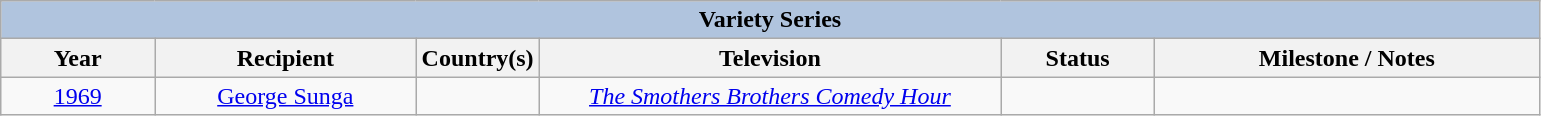<table class="wikitable" style="text-align: center">
<tr>
<th colspan="6" style="background:#B0C4DE;">Variety Series</th>
</tr>
<tr>
<th width="10%">Year</th>
<th width="17%">Recipient</th>
<th width="8%">Country(s)</th>
<th width="30%">Television</th>
<th width="10%">Status</th>
<th width="25%">Milestone / Notes</th>
</tr>
<tr>
<td><a href='#'>1969</a><br></td>
<td><a href='#'>George Sunga</a></td>
<td></td>
<td><em><a href='#'>The Smothers Brothers Comedy Hour</a></em></td>
<td></td>
<td></td>
</tr>
</table>
